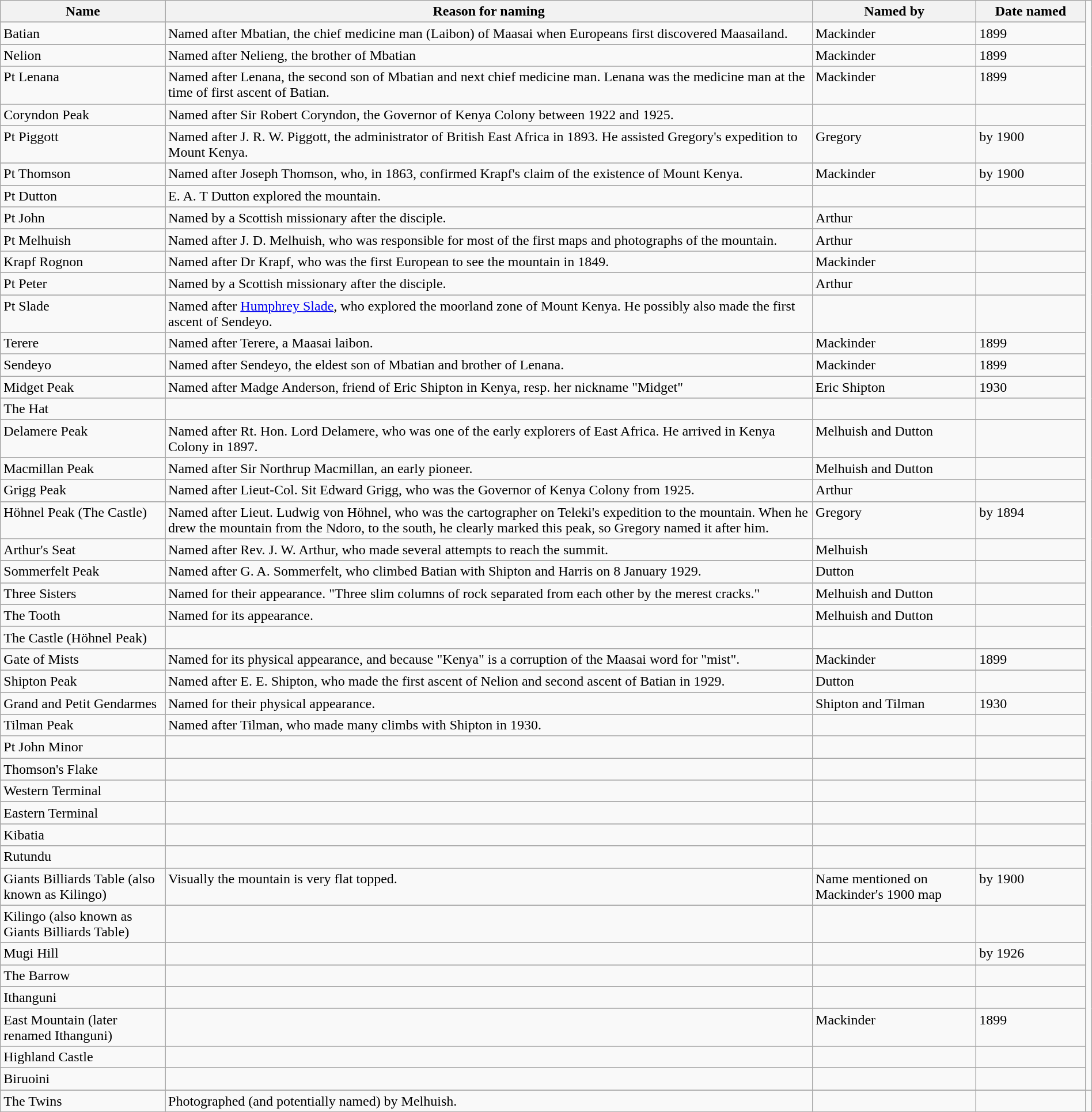<table width=100% class="wikitable sortable" style="text-align:left;" bgcolor="#ffebad">
<tr valign="top">
<th>Name</th>
<th class="unsortable">Reason for naming</th>
<th width="15%">Named by</th>
<th width="10%">Date named</th>
</tr>
<tr>
</tr>
<tr valign="top">
<td>Batian</td>
<td>Named after Mbatian, the chief medicine man (Laibon) of Maasai when Europeans first discovered Maasailand.</td>
<td>Mackinder</td>
<td>1899</td>
</tr>
<tr>
</tr>
<tr valign="top">
<td>Nelion</td>
<td>Named after Nelieng, the brother of Mbatian</td>
<td>Mackinder</td>
<td>1899</td>
</tr>
<tr>
</tr>
<tr valign="top">
<td>Pt Lenana</td>
<td>Named after Lenana, the second son of Mbatian and next chief medicine man. Lenana was the medicine man at the time of first ascent of Batian.</td>
<td>Mackinder</td>
<td>1899</td>
</tr>
<tr>
</tr>
<tr valign="top">
<td>Coryndon Peak</td>
<td>Named after Sir Robert Coryndon, the Governor of Kenya Colony between 1922 and 1925.</td>
<td></td>
<td></td>
</tr>
<tr>
</tr>
<tr valign="top">
<td>Pt Piggott</td>
<td>Named after J. R. W. Piggott, the administrator of British East Africa in 1893. He assisted Gregory's expedition to Mount Kenya.</td>
<td>Gregory</td>
<td>by 1900</td>
</tr>
<tr>
</tr>
<tr valign="top">
<td>Pt Thomson</td>
<td>Named after Joseph Thomson, who, in 1863, confirmed Krapf's claim of the existence of Mount Kenya.</td>
<td>Mackinder</td>
<td>by 1900</td>
</tr>
<tr>
</tr>
<tr valign="top">
<td>Pt Dutton</td>
<td>E. A. T Dutton explored the mountain.</td>
<td></td>
<td></td>
</tr>
<tr>
</tr>
<tr valign="top">
<td>Pt John</td>
<td>Named by a Scottish missionary after the disciple.</td>
<td>Arthur</td>
<td></td>
</tr>
<tr>
</tr>
<tr valign="top">
<td>Pt Melhuish</td>
<td>Named after J. D. Melhuish, who was responsible for most of the first maps and photographs of the mountain.</td>
<td>Arthur</td>
<td></td>
</tr>
<tr>
</tr>
<tr valign="top">
<td>Krapf Rognon</td>
<td>Named after Dr Krapf, who was the first European to see the mountain in 1849.</td>
<td>Mackinder</td>
<td></td>
</tr>
<tr>
</tr>
<tr valign="top">
<td>Pt Peter</td>
<td>Named by a Scottish missionary after the disciple.</td>
<td>Arthur</td>
<td></td>
</tr>
<tr>
</tr>
<tr valign="top">
<td>Pt Slade</td>
<td>Named after <a href='#'>Humphrey Slade</a>, who explored the moorland zone of Mount Kenya. He possibly also made the first ascent of Sendeyo.</td>
<td></td>
<td></td>
</tr>
<tr>
</tr>
<tr valign="top">
<td>Terere</td>
<td>Named after Terere, a Maasai laibon.</td>
<td>Mackinder</td>
<td>1899</td>
</tr>
<tr>
</tr>
<tr valign="top">
<td>Sendeyo</td>
<td>Named after Sendeyo, the eldest son of Mbatian and brother of Lenana.</td>
<td>Mackinder</td>
<td>1899</td>
</tr>
<tr>
</tr>
<tr valign="top">
<td>Midget Peak</td>
<td>Named after Madge Anderson, friend of Eric Shipton in Kenya, resp. her nickname "Midget"</td>
<td>Eric Shipton</td>
<td>1930</td>
</tr>
<tr>
</tr>
<tr valign="top">
<td>The Hat</td>
<td></td>
<td></td>
<td></td>
</tr>
<tr>
</tr>
<tr valign="top">
<td>Delamere Peak</td>
<td>Named after Rt. Hon. Lord Delamere, who was one of the early explorers of East Africa. He arrived in Kenya Colony in 1897.</td>
<td>Melhuish and Dutton</td>
<td></td>
</tr>
<tr>
</tr>
<tr valign="top">
<td>Macmillan Peak</td>
<td>Named after Sir Northrup Macmillan, an early pioneer.</td>
<td>Melhuish and Dutton</td>
<td></td>
</tr>
<tr>
</tr>
<tr valign="top">
<td>Grigg Peak</td>
<td>Named after Lieut-Col. Sit Edward Grigg, who was the Governor of Kenya Colony from 1925.</td>
<td>Arthur</td>
<td></td>
</tr>
<tr>
</tr>
<tr valign="top">
<td>Höhnel Peak (The Castle)</td>
<td>Named after Lieut. Ludwig von Höhnel, who was the cartographer on Teleki's expedition to the mountain. When he drew the mountain from the Ndoro, to the south, he clearly marked this peak, so Gregory named it after him.</td>
<td>Gregory</td>
<td>by 1894</td>
</tr>
<tr>
</tr>
<tr valign="top">
<td>Arthur's Seat</td>
<td>Named after Rev. J. W. Arthur, who made several attempts to reach the summit.</td>
<td>Melhuish</td>
<td></td>
</tr>
<tr>
</tr>
<tr valign="top">
<td>Sommerfelt Peak</td>
<td>Named after G. A. Sommerfelt, who climbed Batian with Shipton and Harris on 8 January 1929.</td>
<td>Dutton</td>
<td></td>
</tr>
<tr>
</tr>
<tr valign="top">
<td>Three Sisters</td>
<td>Named for their appearance. "Three slim columns of rock separated from each other by the merest cracks."</td>
<td>Melhuish and Dutton</td>
<td></td>
</tr>
<tr>
</tr>
<tr valign="top">
<td>The Tooth</td>
<td>Named for its appearance.</td>
<td>Melhuish and Dutton</td>
<td></td>
</tr>
<tr>
</tr>
<tr valign="top">
<td>The Castle (Höhnel Peak)</td>
<td></td>
<td></td>
<td></td>
</tr>
<tr>
</tr>
<tr valign="top">
<td>Gate of Mists</td>
<td>Named for its physical appearance, and because "Kenya" is a corruption of the Maasai word for "mist".</td>
<td>Mackinder</td>
<td>1899</td>
</tr>
<tr>
</tr>
<tr valign="top">
<td>Shipton Peak</td>
<td>Named after E. E. Shipton, who made the first ascent of Nelion and second ascent of Batian in 1929.</td>
<td>Dutton</td>
<td></td>
</tr>
<tr>
</tr>
<tr valign="top">
<td>Grand and Petit Gendarmes</td>
<td>Named for their physical appearance.</td>
<td>Shipton and Tilman</td>
<td>1930</td>
</tr>
<tr>
</tr>
<tr valign="top">
<td>Tilman Peak</td>
<td>Named after Tilman, who made many climbs with Shipton in 1930.</td>
<td></td>
<td></td>
</tr>
<tr>
</tr>
<tr valign="top">
<td>Pt John Minor</td>
<td></td>
<td></td>
<td></td>
</tr>
<tr>
</tr>
<tr valign="top">
<td>Thomson's Flake</td>
<td></td>
<td></td>
<td></td>
</tr>
<tr>
</tr>
<tr valign="top">
<td>Western Terminal</td>
<td></td>
<td></td>
<td></td>
</tr>
<tr>
</tr>
<tr valign="top">
<td>Eastern Terminal</td>
<td></td>
<td></td>
<td></td>
</tr>
<tr>
</tr>
<tr valign="top">
<td>Kibatia</td>
<td></td>
<td></td>
<td></td>
</tr>
<tr>
</tr>
<tr valign="top">
<td>Rutundu</td>
<td></td>
<td></td>
<td></td>
</tr>
<tr>
</tr>
<tr valign="top">
<td>Giants Billiards Table (also known as Kilingo)</td>
<td>Visually the mountain is very flat topped.</td>
<td>Name mentioned on Mackinder's 1900 map</td>
<td>by 1900</td>
</tr>
<tr>
</tr>
<tr valign="top">
<td>Kilingo (also known as Giants Billiards Table)</td>
<td></td>
<td></td>
<td></td>
</tr>
<tr>
</tr>
<tr valign="top">
<td>Mugi Hill</td>
<td></td>
<td></td>
<td>by 1926</td>
</tr>
<tr>
</tr>
<tr valign="top">
<td>The Barrow</td>
<td></td>
<td></td>
<td></td>
</tr>
<tr>
</tr>
<tr valign="top">
<td>Ithanguni</td>
<td></td>
<td></td>
<td></td>
</tr>
<tr>
</tr>
<tr valign="top">
<td>East Mountain (later renamed Ithanguni)</td>
<td></td>
<td>Mackinder</td>
<td>1899</td>
</tr>
<tr>
</tr>
<tr valign="top">
<td>Highland Castle</td>
<td></td>
<td></td>
<td></td>
</tr>
<tr>
</tr>
<tr valign="top">
<td>Biruoini</td>
<td></td>
<td></td>
<td></td>
</tr>
<tr>
</tr>
<tr valign="top">
<td>The Twins</td>
<td>Photographed (and potentially named) by Melhuish.</td>
<td></td>
<td></td>
<td></td>
</tr>
</table>
